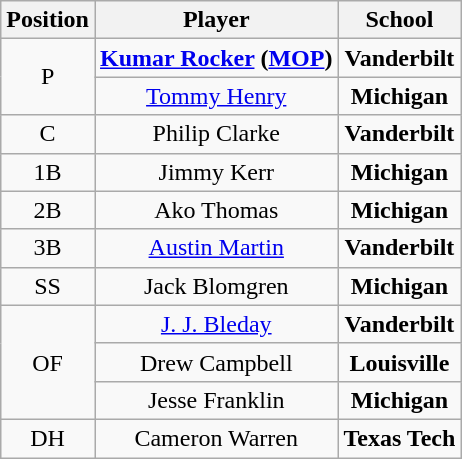<table class="wikitable" style=text-align:center>
<tr>
<th>Position</th>
<th>Player</th>
<th>School</th>
</tr>
<tr>
<td rowspan=2>P</td>
<td><strong><a href='#'>Kumar Rocker</a> (<a href='#'>MOP</a>)</strong></td>
<td style=><strong>Vanderbilt</strong></td>
</tr>
<tr>
<td><a href='#'>Tommy Henry</a></td>
<td style=><strong>Michigan</strong></td>
</tr>
<tr>
<td>C</td>
<td>Philip Clarke</td>
<td style=><strong>Vanderbilt</strong></td>
</tr>
<tr>
<td>1B</td>
<td>Jimmy Kerr</td>
<td style=><strong>Michigan</strong></td>
</tr>
<tr>
<td>2B</td>
<td>Ako Thomas</td>
<td style=><strong>Michigan</strong></td>
</tr>
<tr>
<td>3B</td>
<td><a href='#'>Austin Martin</a></td>
<td style=><strong>Vanderbilt</strong></td>
</tr>
<tr>
<td>SS</td>
<td>Jack Blomgren</td>
<td style=><strong>Michigan</strong></td>
</tr>
<tr>
<td rowspan=3>OF</td>
<td><a href='#'>J. J. Bleday</a></td>
<td style=><strong>Vanderbilt</strong></td>
</tr>
<tr>
<td>Drew Campbell</td>
<td style=><strong>Louisville</strong></td>
</tr>
<tr>
<td>Jesse Franklin</td>
<td style=><strong>Michigan</strong></td>
</tr>
<tr>
<td>DH</td>
<td>Cameron Warren</td>
<td style=><strong>Texas Tech</strong></td>
</tr>
</table>
